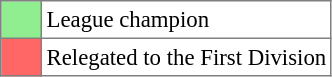<table bgcolor="#f7f8ff" cellpadding="3" cellspacing="0" border="1" style="font-size: 95%; border: gray solid 1px; border-collapse: collapse;text-align:center;">
<tr>
<td style="background:#90EE90;" width="20"></td>
<td bgcolor="#ffffff" align="left">League champion</td>
</tr>
<tr>
<td style="background: #FF6666" width="20"></td>
<td bgcolor="#ffffff" align="left">Relegated to the First Division</td>
</tr>
</table>
